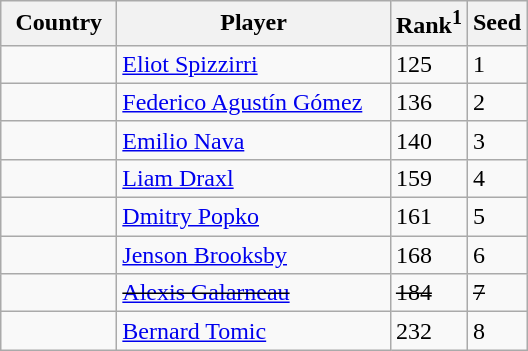<table class="sortable wikitable">
<tr>
<th width="70">Country</th>
<th width="175">Player</th>
<th>Rank<sup>1</sup></th>
<th>Seed</th>
</tr>
<tr>
<td></td>
<td><a href='#'>Eliot Spizzirri</a></td>
<td>125</td>
<td>1</td>
</tr>
<tr>
<td></td>
<td><a href='#'>Federico Agustín Gómez</a></td>
<td>136</td>
<td>2</td>
</tr>
<tr>
<td></td>
<td><a href='#'>Emilio Nava</a></td>
<td>140</td>
<td>3</td>
</tr>
<tr>
<td></td>
<td><a href='#'>Liam Draxl</a></td>
<td>159</td>
<td>4</td>
</tr>
<tr>
<td></td>
<td><a href='#'>Dmitry Popko</a></td>
<td>161</td>
<td>5</td>
</tr>
<tr>
<td></td>
<td><a href='#'>Jenson Brooksby</a></td>
<td>168</td>
<td>6</td>
</tr>
<tr>
<td><s></s></td>
<td><s><a href='#'>Alexis Galarneau</a></s></td>
<td><s>184</s></td>
<td><s>7</s></td>
</tr>
<tr>
<td></td>
<td><a href='#'>Bernard Tomic</a></td>
<td>232</td>
<td>8</td>
</tr>
</table>
